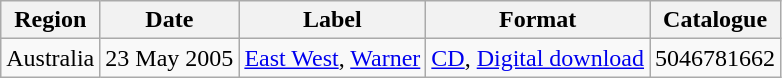<table class="wikitable">
<tr>
<th>Region</th>
<th>Date</th>
<th>Label</th>
<th>Format</th>
<th>Catalogue</th>
</tr>
<tr>
<td>Australia</td>
<td>23 May 2005</td>
<td><a href='#'>East West</a>, <a href='#'>Warner</a></td>
<td><a href='#'>CD</a>, <a href='#'>Digital download</a></td>
<td>5046781662</td>
</tr>
</table>
